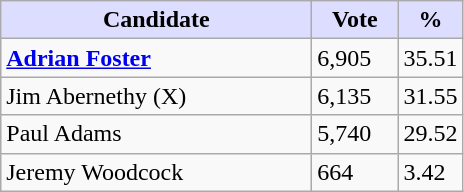<table class="wikitable">
<tr>
<th style="background:#ddf; width:200px;">Candidate</th>
<th style="background:#ddf; width:50px;">Vote</th>
<th style="background:#ddf; width:30px;">%</th>
</tr>
<tr>
<td><strong><a href='#'>Adrian Foster</a></strong></td>
<td>6,905</td>
<td>35.51</td>
</tr>
<tr>
<td>Jim Abernethy (X)</td>
<td>6,135</td>
<td>31.55</td>
</tr>
<tr>
<td>Paul Adams</td>
<td>5,740</td>
<td>29.52</td>
</tr>
<tr>
<td>Jeremy Woodcock</td>
<td>664</td>
<td>3.42</td>
</tr>
</table>
